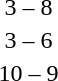<table style="text-align:center">
<tr>
<th width=200></th>
<th width=100></th>
<th width=200></th>
</tr>
<tr>
<td align=right></td>
<td>3 – 8</td>
<td align=left><strong></strong></td>
</tr>
<tr>
<td align=right></td>
<td>3 – 6</td>
<td align=left><strong></strong></td>
</tr>
<tr>
<td align=right><strong></strong></td>
<td>10 – 9</td>
<td align=left></td>
</tr>
</table>
